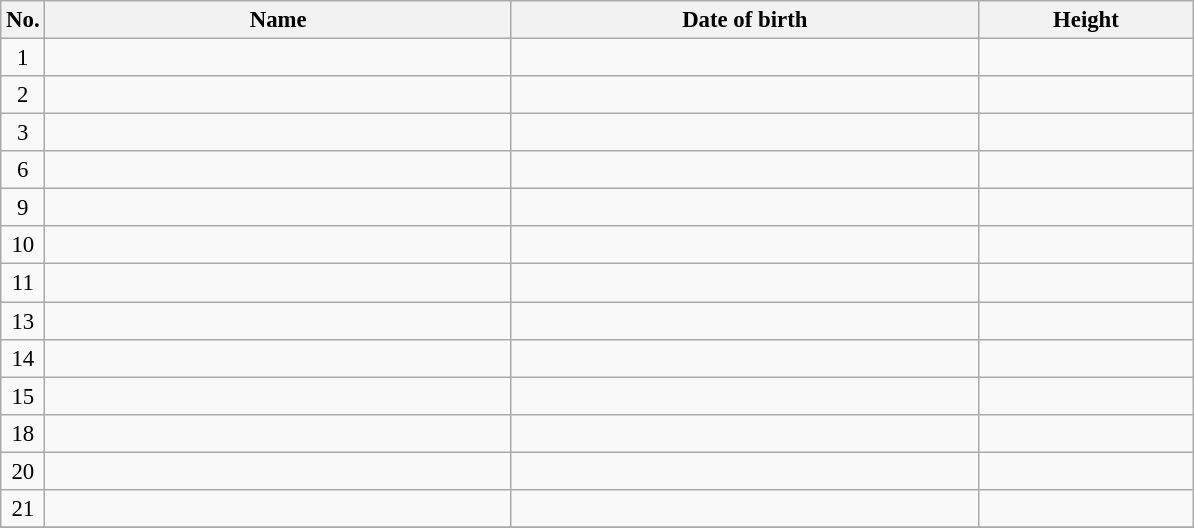<table class="wikitable sortable" style="font-size:95%; text-align:center;">
<tr>
<th>No.</th>
<th style="width:20em">Name</th>
<th style="width:20em">Date of birth</th>
<th style="width:9em">Height</th>
</tr>
<tr>
<td>1</td>
<td align=left> </td>
<td align=right></td>
<td></td>
</tr>
<tr>
<td>2</td>
<td align=left> </td>
<td align=right></td>
<td></td>
</tr>
<tr>
<td>3</td>
<td align=left> </td>
<td align=right></td>
<td></td>
</tr>
<tr>
<td>6</td>
<td align=left> </td>
<td align=right></td>
<td></td>
</tr>
<tr>
<td>9</td>
<td align=left> </td>
<td align=right></td>
<td></td>
</tr>
<tr>
<td>10</td>
<td align=left> </td>
<td align=right></td>
<td></td>
</tr>
<tr>
<td>11</td>
<td align=left> </td>
<td align=right></td>
<td></td>
</tr>
<tr>
<td>13</td>
<td align=left> </td>
<td align=right></td>
<td></td>
</tr>
<tr>
<td>14</td>
<td align=left> </td>
<td align=right></td>
<td></td>
</tr>
<tr>
<td>15</td>
<td align=left> </td>
<td align=right></td>
<td></td>
</tr>
<tr>
<td>18</td>
<td align=left> </td>
<td align=right></td>
<td></td>
</tr>
<tr>
<td>20</td>
<td align=left> </td>
<td align=right></td>
<td></td>
</tr>
<tr>
<td>21</td>
<td align=left> </td>
<td align=right></td>
<td></td>
</tr>
<tr>
</tr>
</table>
